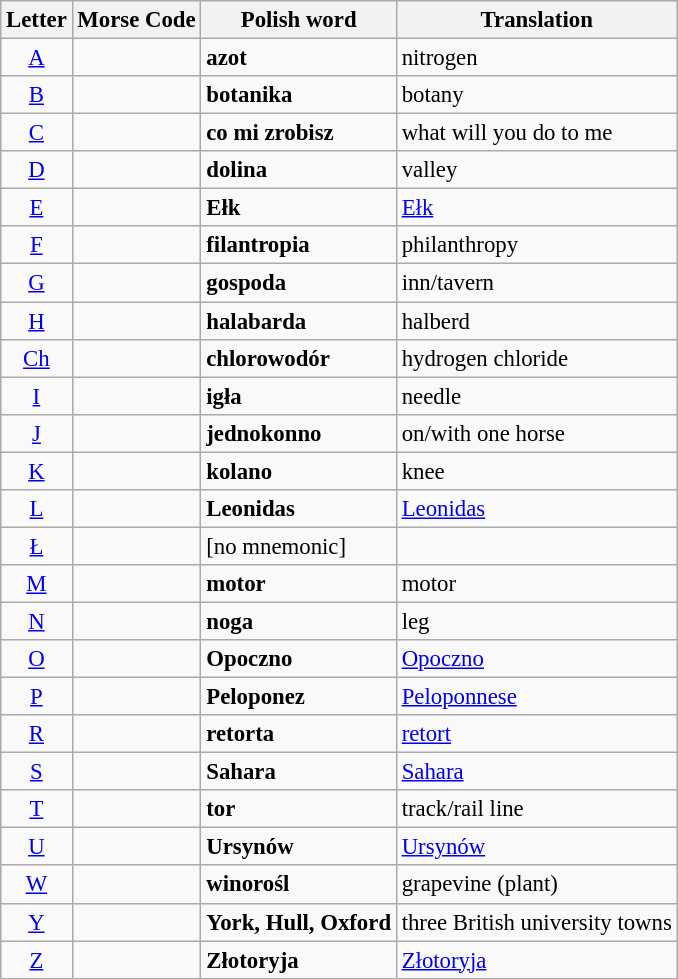<table class="wikitable" style="font-size:95%;">
<tr>
<th>Letter</th>
<th>Morse Code</th>
<th>Polish word</th>
<th>Translation</th>
</tr>
<tr>
<td align=center><a href='#'>A</a></td>
<td></td>
<td><strong>azot</strong></td>
<td>nitrogen</td>
</tr>
<tr>
<td align=center><a href='#'>B</a></td>
<td></td>
<td><strong>botanika</strong></td>
<td>botany</td>
</tr>
<tr>
<td align=center><a href='#'>C</a></td>
<td></td>
<td><strong>co mi zrobisz</strong></td>
<td>what will you do to me</td>
</tr>
<tr>
<td align=center><a href='#'>D</a></td>
<td></td>
<td><strong>dolina</strong></td>
<td>valley</td>
</tr>
<tr>
<td align=center><a href='#'>E</a></td>
<td></td>
<td><strong>Ełk</strong></td>
<td><a href='#'>Ełk</a></td>
</tr>
<tr>
<td align=center><a href='#'>F</a></td>
<td></td>
<td><strong>filantropia</strong></td>
<td>philanthropy</td>
</tr>
<tr>
<td align=center><a href='#'>G</a></td>
<td></td>
<td><strong>gospoda</strong></td>
<td>inn/tavern</td>
</tr>
<tr>
<td align=center><a href='#'>H</a></td>
<td></td>
<td><strong>halabarda</strong></td>
<td>halberd</td>
</tr>
<tr>
<td align=center><a href='#'>Ch</a></td>
<td></td>
<td><strong>chlorowodór</strong></td>
<td>hydrogen chloride</td>
</tr>
<tr>
<td align=center><a href='#'>I</a></td>
<td></td>
<td><strong>igła</strong></td>
<td>needle</td>
</tr>
<tr>
<td align=center><a href='#'>J</a></td>
<td></td>
<td><strong>jednokonno</strong></td>
<td>on/with one horse</td>
</tr>
<tr>
<td align=center><a href='#'>K</a></td>
<td></td>
<td><strong>kolano</strong></td>
<td>knee</td>
</tr>
<tr>
<td align=center><a href='#'>L</a></td>
<td></td>
<td><strong>Leonidas</strong></td>
<td><a href='#'>Leonidas</a></td>
</tr>
<tr>
<td align=center><a href='#'>Ł</a></td>
<td></td>
<td>[no mnemonic]</td>
<td></td>
</tr>
<tr>
<td align=center><a href='#'>M</a></td>
<td></td>
<td><strong>motor</strong></td>
<td>motor</td>
</tr>
<tr>
<td align=center><a href='#'>N</a></td>
<td></td>
<td><strong>noga</strong></td>
<td>leg</td>
</tr>
<tr>
<td align=center><a href='#'>O</a></td>
<td></td>
<td><strong>Opoczno</strong></td>
<td><a href='#'>Opoczno</a></td>
</tr>
<tr>
<td align=center><a href='#'>P</a></td>
<td></td>
<td><strong>Peloponez</strong></td>
<td><a href='#'>Peloponnese</a></td>
</tr>
<tr>
<td align=center><a href='#'>R</a></td>
<td></td>
<td><strong>retorta</strong></td>
<td><a href='#'>retort</a></td>
</tr>
<tr>
<td align=center><a href='#'>S</a></td>
<td></td>
<td><strong>Sahara</strong></td>
<td><a href='#'>Sahara</a></td>
</tr>
<tr>
<td align=center><a href='#'>T</a></td>
<td></td>
<td><strong>tor</strong></td>
<td>track/rail line</td>
</tr>
<tr>
<td align=center><a href='#'>U</a></td>
<td></td>
<td><strong>Ursynów</strong></td>
<td><a href='#'>Ursynów</a></td>
</tr>
<tr>
<td align=center><a href='#'>W</a></td>
<td></td>
<td><strong>winorośl</strong></td>
<td>grapevine (plant)</td>
</tr>
<tr>
<td align=center><a href='#'>Y</a></td>
<td></td>
<td><strong>York, Hull, Oxford</strong></td>
<td>three British university towns</td>
</tr>
<tr>
<td align=center><a href='#'>Z</a></td>
<td></td>
<td><strong>Złotoryja</strong></td>
<td><a href='#'>Złotoryja</a></td>
</tr>
</table>
